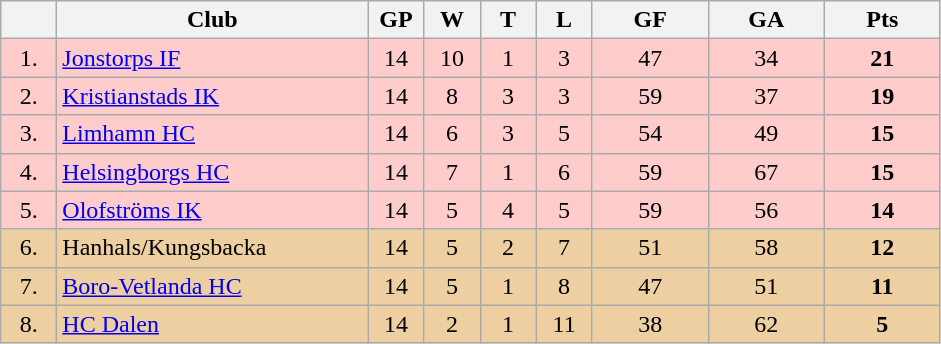<table class="wikitable">
<tr>
<th width="30"></th>
<th width="200">Club</th>
<th width="30">GP</th>
<th width="30">W</th>
<th width="30">T</th>
<th width="30">L</th>
<th width="70">GF</th>
<th width="70">GA</th>
<th width="70">Pts</th>
</tr>
<tr bgcolor="#FFCCCC" align="center">
<td>1.</td>
<td align="left"><a href='#'>Jonstorps IF</a></td>
<td>14</td>
<td>10</td>
<td>1</td>
<td>3</td>
<td>47</td>
<td>34</td>
<td><strong>21</strong></td>
</tr>
<tr bgcolor="#FFCCCC" align="center">
<td>2.</td>
<td align="left"><a href='#'>Kristianstads IK</a></td>
<td>14</td>
<td>8</td>
<td>3</td>
<td>3</td>
<td>59</td>
<td>37</td>
<td><strong>19</strong></td>
</tr>
<tr bgcolor="#FFCCCC" align="center">
<td>3.</td>
<td align="left"><a href='#'>Limhamn HC</a></td>
<td>14</td>
<td>6</td>
<td>3</td>
<td>5</td>
<td>54</td>
<td>49</td>
<td><strong>15</strong></td>
</tr>
<tr bgcolor="#FFCCCC" align="center">
<td>4.</td>
<td align="left"><a href='#'>Helsingborgs HC</a></td>
<td>14</td>
<td>7</td>
<td>1</td>
<td>6</td>
<td>59</td>
<td>67</td>
<td><strong>15</strong></td>
</tr>
<tr bgcolor="#FFCCCC" align="center">
<td>5.</td>
<td align="left"><a href='#'>Olofströms IK</a></td>
<td>14</td>
<td>5</td>
<td>4</td>
<td>5</td>
<td>59</td>
<td>56</td>
<td><strong>14</strong></td>
</tr>
<tr bgcolor="#EECFA1" align="center">
<td>6.</td>
<td align="left">Hanhals/Kungsbacka</td>
<td>14</td>
<td>5</td>
<td>2</td>
<td>7</td>
<td>51</td>
<td>58</td>
<td><strong>12</strong></td>
</tr>
<tr bgcolor="#EECFA1" align="center">
<td>7.</td>
<td align="left"><a href='#'>Boro-Vetlanda HC</a></td>
<td>14</td>
<td>5</td>
<td>1</td>
<td>8</td>
<td>47</td>
<td>51</td>
<td><strong>11</strong></td>
</tr>
<tr bgcolor="#EECFA1" align="center">
<td>8.</td>
<td align="left"><a href='#'>HC Dalen</a></td>
<td>14</td>
<td>2</td>
<td>1</td>
<td>11</td>
<td>38</td>
<td>62</td>
<td><strong>5</strong></td>
</tr>
</table>
